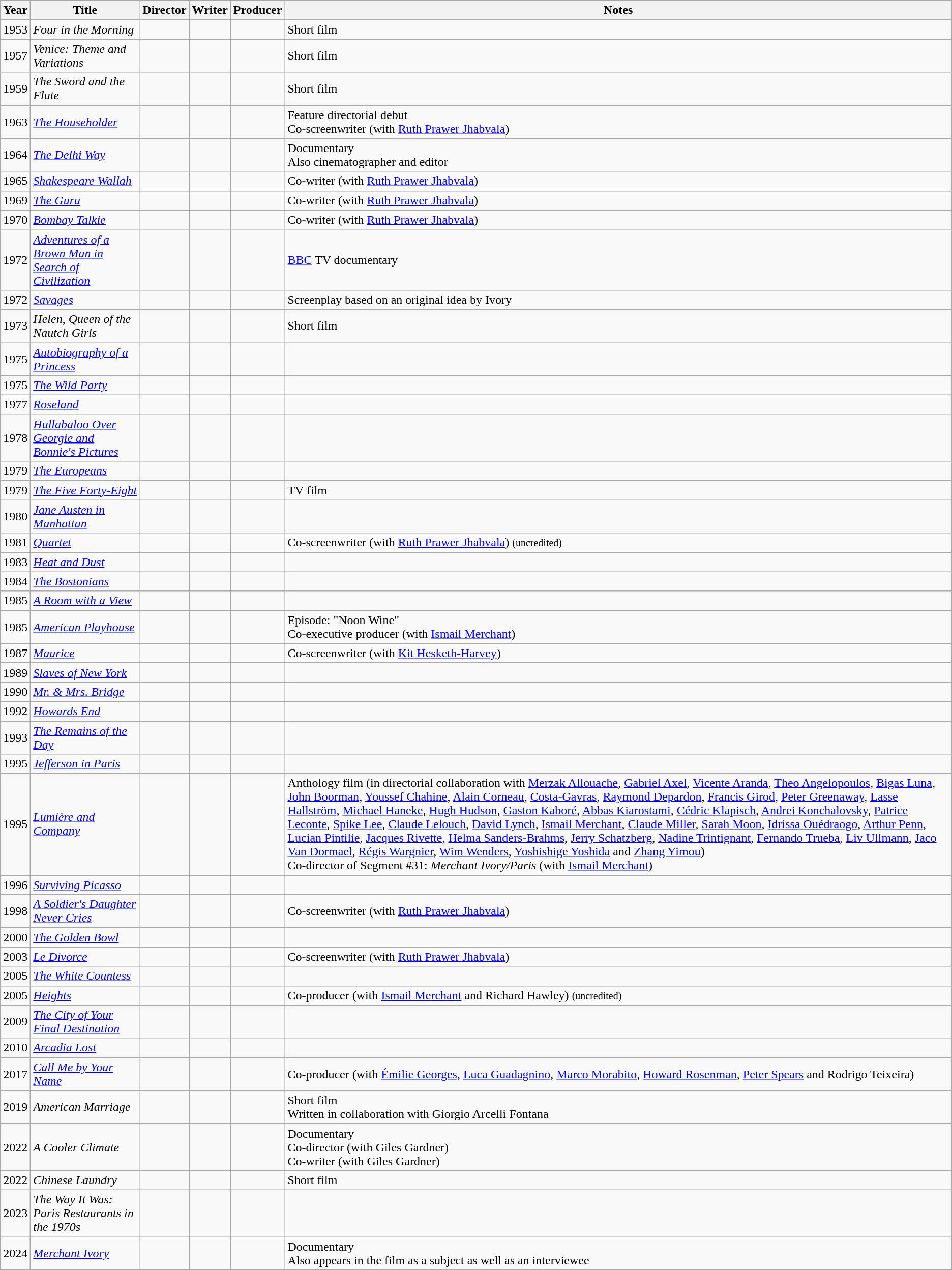<table class="wikitable sortable">
<tr>
<th>Year</th>
<th>Title</th>
<th>Director</th>
<th>Writer</th>
<th>Producer</th>
<th>Notes</th>
</tr>
<tr>
<td>1953</td>
<td><em>Four in the Morning</em></td>
<td></td>
<td></td>
<td></td>
<td>Short film</td>
</tr>
<tr>
<td>1957</td>
<td><em>Venice: Theme and Variations</em></td>
<td></td>
<td></td>
<td></td>
<td>Short film</td>
</tr>
<tr>
<td>1959</td>
<td><em>The Sword and the Flute</em></td>
<td></td>
<td></td>
<td></td>
<td>Short film</td>
</tr>
<tr>
<td>1963</td>
<td><em><a href='#'>The Householder</a></em></td>
<td></td>
<td></td>
<td></td>
<td>Feature directorial debut <br> Co-screenwriter (with <a href='#'>Ruth Prawer Jhabvala</a>)</td>
</tr>
<tr>
<td>1964</td>
<td><em><a href='#'>The Delhi Way</a></em></td>
<td></td>
<td></td>
<td></td>
<td>Documentary <br> Also cinematographer and editor</td>
</tr>
<tr>
<td>1965</td>
<td><em><a href='#'>Shakespeare Wallah</a></em></td>
<td></td>
<td></td>
<td></td>
<td>Co-writer (with <a href='#'>Ruth Prawer Jhabvala</a>)</td>
</tr>
<tr>
<td>1969</td>
<td><em><a href='#'>The Guru</a></em></td>
<td></td>
<td></td>
<td></td>
<td>Co-writer (with <a href='#'>Ruth Prawer Jhabvala</a>)</td>
</tr>
<tr>
<td>1970</td>
<td><em><a href='#'>Bombay Talkie</a></em></td>
<td></td>
<td></td>
<td></td>
<td>Co-writer (with <a href='#'>Ruth Prawer Jhabvala</a>)</td>
</tr>
<tr>
<td>1972</td>
<td><em><a href='#'>Adventures of a Brown Man in Search of Civilization</a></em></td>
<td></td>
<td></td>
<td></td>
<td><a href='#'>BBC</a> TV documentary</td>
</tr>
<tr>
<td>1972</td>
<td><em><a href='#'>Savages</a></em></td>
<td></td>
<td></td>
<td></td>
<td>Screenplay based on an original idea by Ivory</td>
</tr>
<tr>
<td>1973</td>
<td><em>Helen, Queen of the Nautch Girls</em></td>
<td></td>
<td></td>
<td></td>
<td>Short film</td>
</tr>
<tr>
<td>1975</td>
<td><em><a href='#'>Autobiography of a Princess</a></em></td>
<td></td>
<td></td>
<td></td>
<td></td>
</tr>
<tr>
<td>1975</td>
<td><em><a href='#'>The Wild Party</a></em></td>
<td></td>
<td></td>
<td></td>
<td></td>
</tr>
<tr>
<td>1977</td>
<td><em><a href='#'>Roseland</a></em></td>
<td></td>
<td></td>
<td></td>
<td></td>
</tr>
<tr>
<td>1978</td>
<td><em><a href='#'>Hullabaloo Over Georgie and Bonnie's Pictures</a></em></td>
<td></td>
<td></td>
<td></td>
<td></td>
</tr>
<tr>
<td>1979</td>
<td><em><a href='#'>The Europeans</a></em></td>
<td></td>
<td></td>
<td></td>
<td></td>
</tr>
<tr>
<td>1979</td>
<td><em><a href='#'>The Five Forty-Eight</a></em></td>
<td></td>
<td></td>
<td></td>
<td>TV film</td>
</tr>
<tr>
<td>1980</td>
<td><em><a href='#'>Jane Austen in Manhattan</a></em></td>
<td></td>
<td></td>
<td></td>
<td></td>
</tr>
<tr>
<td>1981</td>
<td><em><a href='#'>Quartet</a></em></td>
<td></td>
<td></td>
<td></td>
<td>Co-screenwriter (with <a href='#'>Ruth Prawer Jhabvala</a>) <small> (uncredited) </small></td>
</tr>
<tr>
<td>1983</td>
<td><em><a href='#'>Heat and Dust</a></em></td>
<td></td>
<td></td>
<td></td>
<td></td>
</tr>
<tr>
<td>1984</td>
<td><em><a href='#'>The Bostonians</a></em></td>
<td></td>
<td></td>
<td></td>
<td></td>
</tr>
<tr>
<td>1985</td>
<td><em><a href='#'>A Room with a View</a></em></td>
<td></td>
<td></td>
<td></td>
<td></td>
</tr>
<tr>
<td>1985</td>
<td><em><a href='#'>American Playhouse</a></em></td>
<td></td>
<td></td>
<td></td>
<td>Episode: "Noon Wine" <br> Co-executive producer (with <a href='#'>Ismail Merchant</a>)</td>
</tr>
<tr>
<td>1987</td>
<td><em><a href='#'>Maurice</a></em></td>
<td></td>
<td></td>
<td></td>
<td>Co-screenwriter (with <a href='#'>Kit Hesketh-Harvey</a>)</td>
</tr>
<tr>
<td>1989</td>
<td><em><a href='#'>Slaves of New York</a></em></td>
<td></td>
<td></td>
<td></td>
<td></td>
</tr>
<tr>
<td>1990</td>
<td><em><a href='#'>Mr. & Mrs. Bridge</a></em></td>
<td></td>
<td></td>
<td></td>
<td></td>
</tr>
<tr>
<td>1992</td>
<td><em><a href='#'>Howards End</a></em></td>
<td></td>
<td></td>
<td></td>
<td></td>
</tr>
<tr>
<td>1993</td>
<td><em><a href='#'>The Remains of the Day</a></em></td>
<td></td>
<td></td>
<td></td>
<td></td>
</tr>
<tr>
<td>1995</td>
<td><em><a href='#'>Jefferson in Paris</a></em></td>
<td></td>
<td></td>
<td></td>
<td></td>
</tr>
<tr>
<td>1995</td>
<td><em><a href='#'>Lumière and Company</a></em></td>
<td></td>
<td></td>
<td></td>
<td>Anthology film (in directorial collaboration with <a href='#'>Merzak Allouache</a>, <a href='#'>Gabriel Axel</a>, <a href='#'>Vicente Aranda</a>, <a href='#'>Theo Angelopoulos</a>, <a href='#'>Bigas Luna</a>, <a href='#'>John Boorman</a>, <a href='#'>Youssef Chahine</a>, <a href='#'>Alain Corneau</a>, <a href='#'>Costa-Gavras</a>, <a href='#'>Raymond Depardon</a>, <a href='#'>Francis Girod</a>, <a href='#'>Peter Greenaway</a>, <a href='#'>Lasse Hallström</a>, <a href='#'>Michael Haneke</a>, <a href='#'>Hugh Hudson</a>, <a href='#'>Gaston Kaboré</a>, <a href='#'>Abbas Kiarostami</a>, <a href='#'>Cédric Klapisch</a>, <a href='#'>Andrei Konchalovsky</a>, <a href='#'>Patrice Leconte</a>, <a href='#'>Spike Lee</a>, <a href='#'>Claude Lelouch</a>, <a href='#'>David Lynch</a>, <a href='#'>Ismail Merchant</a>, <a href='#'>Claude Miller</a>, <a href='#'>Sarah Moon</a>, <a href='#'>Idrissa Ouédraogo</a>, <a href='#'>Arthur Penn</a>, <a href='#'>Lucian Pintilie</a>, <a href='#'>Jacques Rivette</a>, <a href='#'>Helma Sanders-Brahms</a>, <a href='#'>Jerry Schatzberg</a>, <a href='#'>Nadine Trintignant</a>, <a href='#'>Fernando Trueba</a>, <a href='#'>Liv Ullmann</a>, <a href='#'>Jaco Van Dormael</a>, <a href='#'>Régis Wargnier</a>, <a href='#'>Wim Wenders</a>, <a href='#'>Yoshishige Yoshida</a> and <a href='#'>Zhang Yimou</a>) <br> Co-director of Segment #31: <em>Merchant Ivory/Paris</em> (with <a href='#'>Ismail Merchant</a>)</td>
</tr>
<tr>
<td>1996</td>
<td><em><a href='#'>Surviving Picasso</a></em></td>
<td></td>
<td></td>
<td></td>
<td></td>
</tr>
<tr>
<td>1998</td>
<td><em><a href='#'>A Soldier's Daughter Never Cries</a></em></td>
<td></td>
<td></td>
<td></td>
<td>Co-screenwriter (with <a href='#'>Ruth Prawer Jhabvala</a>)</td>
</tr>
<tr>
<td>2000</td>
<td><em><a href='#'>The Golden Bowl</a></em></td>
<td></td>
<td></td>
<td></td>
<td></td>
</tr>
<tr>
<td>2003</td>
<td><em><a href='#'>Le Divorce</a></em></td>
<td></td>
<td></td>
<td></td>
<td>Co-screenwriter (with <a href='#'>Ruth Prawer Jhabvala</a>)</td>
</tr>
<tr>
<td>2005</td>
<td><em><a href='#'>The White Countess</a></em></td>
<td></td>
<td></td>
<td></td>
<td></td>
</tr>
<tr>
<td>2005</td>
<td><em><a href='#'>Heights</a></em></td>
<td></td>
<td></td>
<td></td>
<td>Co-producer (with <a href='#'>Ismail Merchant</a> and Richard Hawley) <small> (uncredited) </small></td>
</tr>
<tr>
<td>2009</td>
<td><em><a href='#'>The City of Your Final Destination</a></em></td>
<td></td>
<td></td>
<td></td>
<td></td>
</tr>
<tr>
<td>2010</td>
<td><em><a href='#'>Arcadia Lost</a></em></td>
<td></td>
<td></td>
<td></td>
<td></td>
</tr>
<tr>
<td>2017</td>
<td><em><a href='#'>Call Me by Your Name</a></em></td>
<td></td>
<td></td>
<td></td>
<td>Co-producer (with <a href='#'>Émilie Georges</a>, <a href='#'>Luca Guadagnino</a>, <a href='#'>Marco Morabito</a>, <a href='#'>Howard Rosenman</a>, <a href='#'>Peter Spears</a> and Rodrigo Teixeira)</td>
</tr>
<tr>
<td>2019</td>
<td><em>American Marriage</em></td>
<td></td>
<td></td>
<td></td>
<td>Short film <br> Written in collaboration with Giorgio Arcelli Fontana</td>
</tr>
<tr>
<td>2022</td>
<td><em>A Cooler Climate</em></td>
<td></td>
<td></td>
<td></td>
<td>Documentary <br> Co-director (with Giles Gardner) <br> Co-writer (with Giles Gardner)</td>
</tr>
<tr>
<td>2022</td>
<td><em>Chinese Laundry</em></td>
<td></td>
<td></td>
<td></td>
<td>Short film</td>
</tr>
<tr>
<td>2023</td>
<td><em>The Way It Was: Paris Restaurants in the 1970s</em></td>
<td></td>
<td></td>
<td></td>
<td></td>
</tr>
<tr>
<td>2024</td>
<td><em><a href='#'>Merchant Ivory</a></em></td>
<td></td>
<td></td>
<td></td>
<td>Documentary <br> Also appears in the film as a subject as well as an interviewee</td>
</tr>
<tr>
</tr>
</table>
